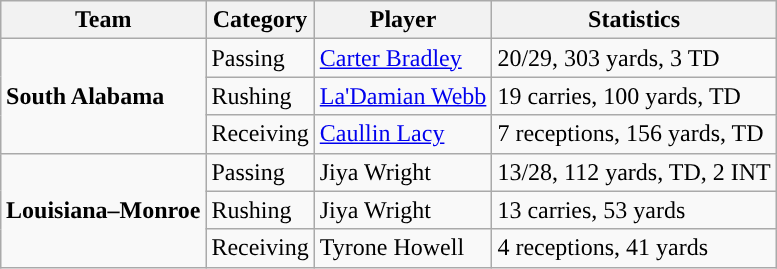<table class="wikitable" style="float: right;">
<tr>
<th>Team</th>
<th>Category</th>
<th>Player</th>
<th>Statistics</th>
</tr>
<tr>
<td rowspan=3><strong>South Alabama</strong></td>
<td>Passing</td>
<td><a href='#'>Carter Bradley</a></td>
<td>20/29, 303 yards, 3 TD</td>
</tr>
<tr>
<td>Rushing</td>
<td><a href='#'>La'Damian Webb</a></td>
<td>19 carries, 100 yards, TD</td>
</tr>
<tr>
<td>Receiving</td>
<td><a href='#'>Caullin Lacy</a></td>
<td>7 receptions, 156 yards, TD</td>
</tr>
<tr>
<td rowspan=3><strong>Louisiana–Monroe</strong></td>
<td>Passing</td>
<td>Jiya Wright</td>
<td>13/28, 112 yards, TD, 2 INT</td>
</tr>
<tr>
<td>Rushing</td>
<td>Jiya Wright</td>
<td>13 carries, 53 yards</td>
</tr>
<tr>
<td>Receiving</td>
<td>Tyrone Howell</td>
<td>4 receptions, 41 yards</td>
</tr>
</table>
